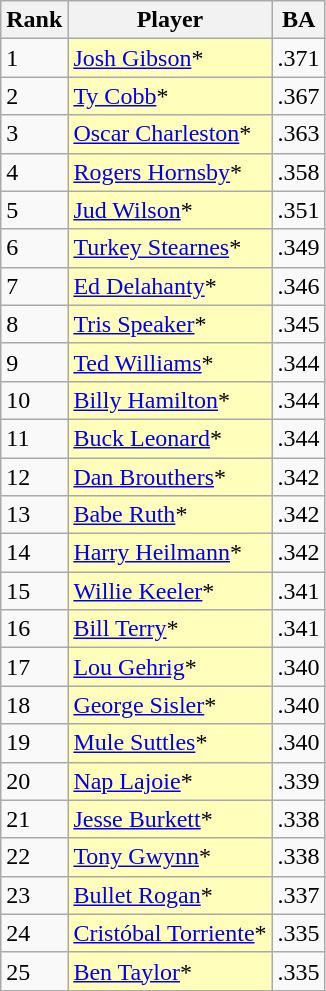<table class="wikitable" style="float:left;">
<tr>
<th>Rank</th>
<th>Player</th>
<th>BA</th>
</tr>
<tr>
<td>1</td>
<td style="background:#ffffbb;"><a href='#'>Josh Gibson</a>*</td>
<td>.371</td>
</tr>
<tr>
<td>2</td>
<td style="background:#ffffbb;"><a href='#'>Ty Cobb</a>*</td>
<td>.367</td>
</tr>
<tr>
<td>3</td>
<td style="background:#ffffbb;"><a href='#'>Oscar Charleston</a>*</td>
<td>.363</td>
</tr>
<tr>
<td>4</td>
<td style="background:#ffffbb;"><a href='#'>Rogers Hornsby</a>*</td>
<td>.358</td>
</tr>
<tr>
<td>5</td>
<td style="background:#ffffbb;"><a href='#'>Jud Wilson</a>*</td>
<td>.351</td>
</tr>
<tr>
<td>6</td>
<td style="background:#ffffbb;"><a href='#'>Turkey Stearnes</a>*</td>
<td>.349</td>
</tr>
<tr>
<td>7</td>
<td style="background:#ffffbb;"><a href='#'>Ed Delahanty</a>*</td>
<td>.346</td>
</tr>
<tr>
<td>8</td>
<td style="background:#ffffbb;"><a href='#'>Tris Speaker</a>*</td>
<td>.345</td>
</tr>
<tr>
<td>9</td>
<td style="background:#ffffbb;"><a href='#'>Ted Williams</a>*</td>
<td>.344</td>
</tr>
<tr>
<td>10</td>
<td style="background:#ffffbb;"><a href='#'>Billy Hamilton</a>*</td>
<td>.344</td>
</tr>
<tr>
<td>11</td>
<td style="background:#ffffbb;"><a href='#'>Buck Leonard</a>*</td>
<td>.344</td>
</tr>
<tr>
<td>12</td>
<td style="background:#ffffbb;"><a href='#'>Dan Brouthers</a>*</td>
<td>.342</td>
</tr>
<tr>
<td>13</td>
<td style="background:#ffffbb;"><a href='#'>Babe Ruth</a>*</td>
<td>.342</td>
</tr>
<tr>
<td>14</td>
<td style="background:#ffffbb;"><a href='#'>Harry Heilmann</a>*</td>
<td>.342</td>
</tr>
<tr>
<td>15</td>
<td style="background:#ffffbb;"><a href='#'>Willie Keeler</a>*</td>
<td>.341</td>
</tr>
<tr>
<td>16</td>
<td style="background:#ffffbb;"><a href='#'>Bill Terry</a>*</td>
<td>.341</td>
</tr>
<tr>
<td>17</td>
<td style="background:#ffffbb;"><a href='#'>Lou Gehrig</a>*</td>
<td>.340</td>
</tr>
<tr>
<td>18</td>
<td style="background:#ffffbb;"><a href='#'>George Sisler</a>*</td>
<td>.340</td>
</tr>
<tr>
<td>19</td>
<td style="background:#ffffbb;"><a href='#'>Mule Suttles</a>*</td>
<td>.340</td>
</tr>
<tr>
<td>20</td>
<td style="background:#ffffbb;"><a href='#'>Nap Lajoie</a>*</td>
<td>.339</td>
</tr>
<tr>
<td>21</td>
<td style="background:#ffffbb;"><a href='#'>Jesse Burkett</a>*</td>
<td>.338</td>
</tr>
<tr>
<td>22</td>
<td style="background:#ffffbb;"><a href='#'>Tony Gwynn</a>*</td>
<td>.338</td>
</tr>
<tr>
<td>23</td>
<td style="background:#ffffbb;"><a href='#'>Bullet Rogan</a>*</td>
<td>.337</td>
</tr>
<tr>
<td>24</td>
<td style="background:#ffffbb;"><a href='#'>Cristóbal Torriente</a>*</td>
<td>.335</td>
</tr>
<tr>
<td>25</td>
<td style="background:#ffffbb;"><a href='#'>Ben Taylor</a>*</td>
<td>.335</td>
</tr>
</table>
